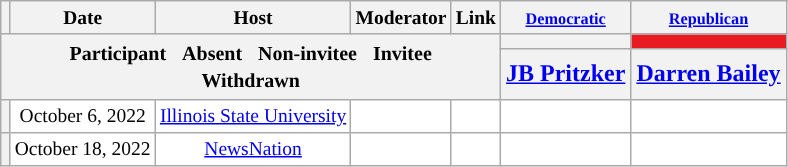<table class="wikitable mw-collapsible"  style="text-align:center;">
<tr style="font-size:small;">
<th scope="col"></th>
<th scope="col">Date</th>
<th scope="col">Host</th>
<th scope="col">Moderator</th>
<th scope="col">Link</th>
<th scope="col"><small><a href='#'>Democratic</a></small></th>
<th scope="col"><small><a href='#'>Republican</a></small></th>
</tr>
<tr>
<th colspan="5" rowspan="2"> <small>Participant  </small> <small>Absent  </small> <small>Non-invitee  </small> <small>Invitee</small><br><small> Withdrawn</small></th>
<th scope="col" style="background:"></th>
<th scope="col" style="background:#E81B23;"></th>
</tr>
<tr>
<th scope="col"><a href='#'>JB Pritzker</a></th>
<th scope="col"><a href='#'>Darren Bailey</a></th>
</tr>
<tr style="background:#FFFFFF;font-size:small;">
<th scope="row"></th>
<td style="white-space:nowrap;">October 6, 2022</td>
<td style="white-space:nowrap;"><a href='#'>Illinois State University</a></td>
<td style="white-space:nowrap;"></td>
<td style="white-space:nowrap;"></td>
<td></td>
<td></td>
</tr>
<tr style="background:#FFFFFF;font-size:small;">
<th scope="row"></th>
<td style="white-space:nowrap;">October 18, 2022</td>
<td style="white-space:nowrap;"><a href='#'>NewsNation</a></td>
<td style="white-space:nowrap;"></td>
<td style="white-space:nowrap;"></td>
<td></td>
<td></td>
</tr>
</table>
